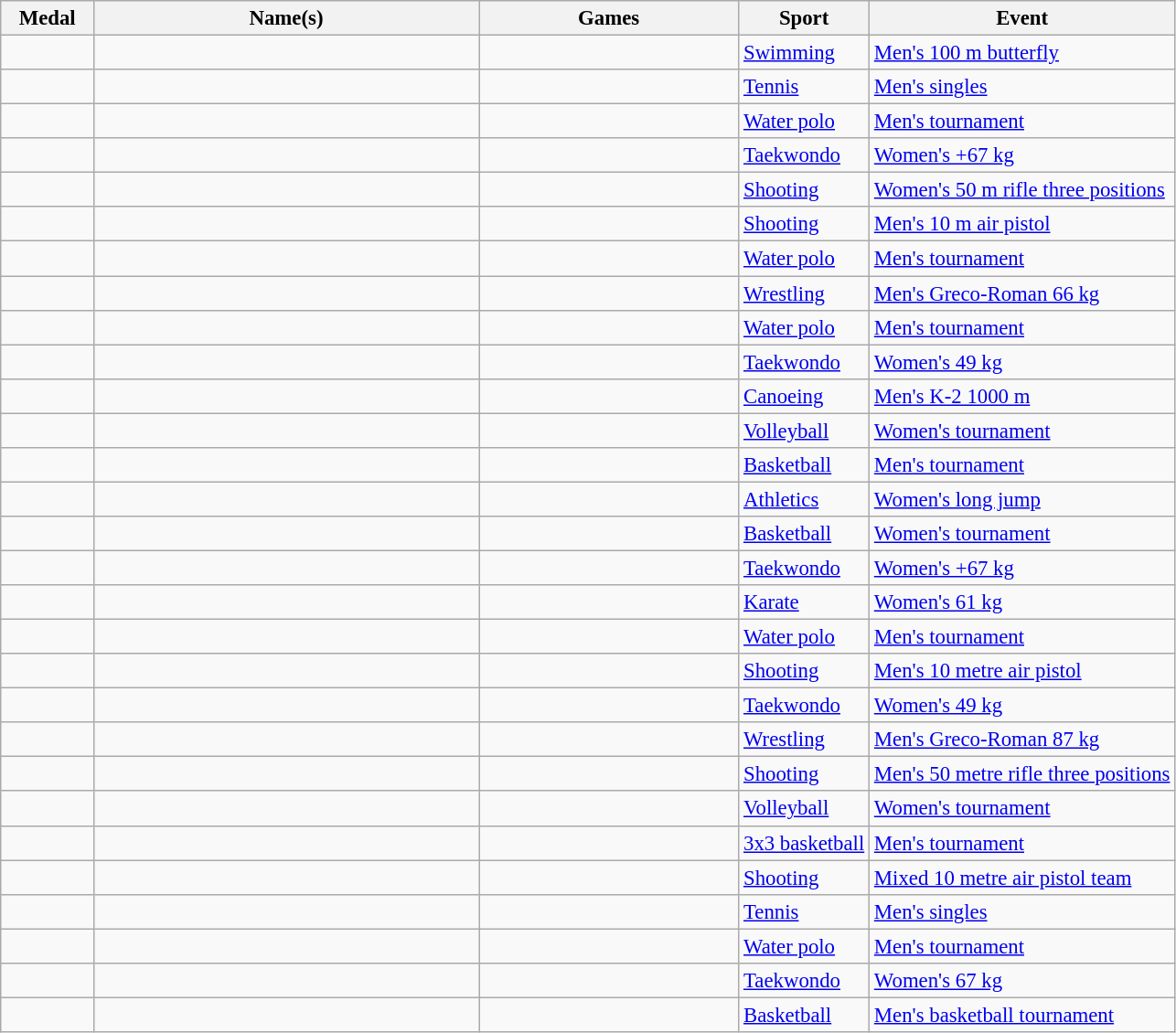<table class="wikitable sortable" style="font-size: 95%;">
<tr>
<th style="width:4em">Medal</th>
<th style="width:18em">Name(s)</th>
<th style="width:12em">Games</th>
<th>Sport</th>
<th>Event</th>
</tr>
<tr>
<td></td>
<td></td>
<td></td>
<td> <a href='#'>Swimming</a></td>
<td><a href='#'>Men's 100 m butterfly</a></td>
</tr>
<tr>
<td></td>
<td></td>
<td></td>
<td> <a href='#'>Tennis</a></td>
<td><a href='#'>Men's singles</a></td>
</tr>
<tr>
<td></td>
<td><br></td>
<td></td>
<td> <a href='#'>Water polo</a></td>
<td><a href='#'>Men's tournament</a></td>
</tr>
<tr>
<td></td>
<td></td>
<td></td>
<td> <a href='#'>Taekwondo</a></td>
<td><a href='#'>Women's +67 kg</a></td>
</tr>
<tr>
<td></td>
<td></td>
<td></td>
<td> <a href='#'>Shooting</a></td>
<td><a href='#'>Women's 50 m rifle three positions</a></td>
</tr>
<tr>
<td></td>
<td></td>
<td></td>
<td> <a href='#'>Shooting</a></td>
<td><a href='#'>Men's 10 m air pistol</a></td>
</tr>
<tr>
<td></td>
<td><br></td>
<td></td>
<td> <a href='#'>Water polo</a></td>
<td><a href='#'>Men's tournament</a></td>
</tr>
<tr>
<td></td>
<td></td>
<td></td>
<td> <a href='#'>Wrestling</a></td>
<td><a href='#'>Men's Greco-Roman 66 kg</a></td>
</tr>
<tr>
<td></td>
<td><br></td>
<td></td>
<td> <a href='#'>Water polo</a></td>
<td><a href='#'>Men's tournament</a></td>
</tr>
<tr>
<td></td>
<td></td>
<td></td>
<td> <a href='#'>Taekwondo</a></td>
<td><a href='#'>Women's 49 kg</a></td>
</tr>
<tr>
<td></td>
<td><br></td>
<td></td>
<td> <a href='#'>Canoeing</a></td>
<td><a href='#'>Men's K-2 1000 m</a></td>
</tr>
<tr>
<td></td>
<td><br></td>
<td></td>
<td> <a href='#'>Volleyball</a></td>
<td><a href='#'>Women's tournament</a></td>
</tr>
<tr>
<td></td>
<td><br></td>
<td></td>
<td> <a href='#'>Basketball</a></td>
<td><a href='#'>Men's tournament</a></td>
</tr>
<tr>
<td></td>
<td></td>
<td></td>
<td> <a href='#'>Athletics</a></td>
<td><a href='#'>Women's long jump</a></td>
</tr>
<tr>
<td></td>
<td><br></td>
<td></td>
<td> <a href='#'>Basketball</a></td>
<td><a href='#'>Women's tournament</a></td>
</tr>
<tr>
<td></td>
<td></td>
<td></td>
<td> <a href='#'>Taekwondo</a></td>
<td><a href='#'>Women's +67 kg</a></td>
</tr>
<tr>
<td></td>
<td></td>
<td></td>
<td> <a href='#'>Karate</a></td>
<td><a href='#'>Women's 61 kg</a></td>
</tr>
<tr>
<td></td>
<td><br></td>
<td></td>
<td> <a href='#'>Water polo</a></td>
<td><a href='#'>Men's tournament</a></td>
</tr>
<tr>
<td></td>
<td></td>
<td></td>
<td> <a href='#'>Shooting</a></td>
<td><a href='#'>Men's 10 metre air pistol</a></td>
</tr>
<tr>
<td></td>
<td></td>
<td></td>
<td> <a href='#'>Taekwondo</a></td>
<td><a href='#'>Women's 49 kg</a></td>
</tr>
<tr>
<td></td>
<td></td>
<td></td>
<td> <a href='#'>Wrestling</a></td>
<td><a href='#'>Men's Greco-Roman 87 kg</a></td>
</tr>
<tr>
<td></td>
<td></td>
<td></td>
<td> <a href='#'>Shooting</a></td>
<td><a href='#'>Men's 50 metre rifle three positions</a></td>
</tr>
<tr>
<td></td>
<td><br></td>
<td></td>
<td> <a href='#'>Volleyball</a></td>
<td><a href='#'>Women's tournament</a></td>
</tr>
<tr>
<td></td>
<td><br></td>
<td></td>
<td> <a href='#'>3x3 basketball</a></td>
<td><a href='#'>Men's tournament</a></td>
</tr>
<tr>
<td></td>
<td><br></td>
<td></td>
<td> <a href='#'>Shooting</a></td>
<td><a href='#'>Mixed 10 metre air pistol team</a></td>
</tr>
<tr>
<td></td>
<td></td>
<td></td>
<td> <a href='#'>Tennis</a></td>
<td><a href='#'>Men's singles</a></td>
</tr>
<tr>
<td></td>
<td><br></td>
<td></td>
<td> <a href='#'>Water polo</a></td>
<td><a href='#'>Men's tournament</a></td>
</tr>
<tr>
<td></td>
<td></td>
<td></td>
<td> <a href='#'>Taekwondo</a></td>
<td><a href='#'>Women's 67 kg</a></td>
</tr>
<tr>
<td></td>
<td></td>
<td></td>
<td> <a href='#'>Basketball</a></td>
<td><a href='#'>Men's basketball tournament</a></td>
</tr>
</table>
